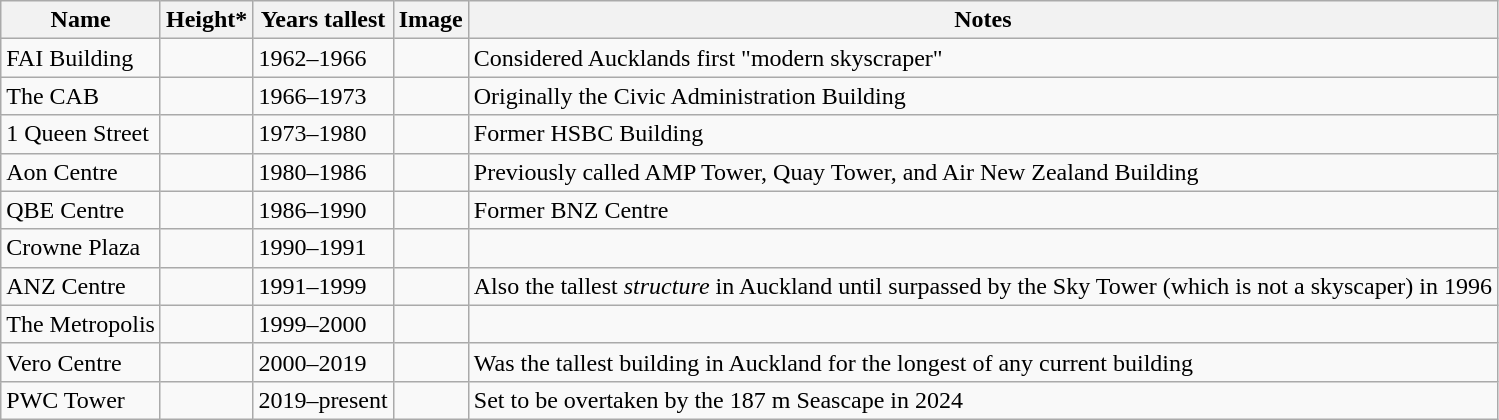<table class="wikitable">
<tr>
<th>Name</th>
<th>Height*</th>
<th>Years tallest</th>
<th>Image</th>
<th>Notes</th>
</tr>
<tr>
<td>FAI Building</td>
<td></td>
<td>1962–1966</td>
<td></td>
<td>Considered Aucklands first "modern skyscraper"</td>
</tr>
<tr>
<td>The CAB</td>
<td></td>
<td>1966–1973</td>
<td></td>
<td>Originally the Civic Administration Building</td>
</tr>
<tr>
<td>1 Queen Street</td>
<td></td>
<td>1973–1980</td>
<td></td>
<td>Former HSBC Building</td>
</tr>
<tr>
<td>Aon Centre</td>
<td></td>
<td>1980–1986</td>
<td></td>
<td>Previously called AMP Tower, Quay Tower, and Air New Zealand Building</td>
</tr>
<tr>
<td>QBE Centre</td>
<td></td>
<td>1986–1990</td>
<td></td>
<td>Former BNZ Centre</td>
</tr>
<tr>
<td>Crowne Plaza</td>
<td></td>
<td>1990–1991</td>
<td></td>
<td></td>
</tr>
<tr>
<td>ANZ Centre</td>
<td></td>
<td>1991–1999</td>
<td></td>
<td>Also the tallest <em>structure</em> in Auckland until surpassed by the Sky Tower (which is not a skyscaper) in 1996</td>
</tr>
<tr>
<td>The Metropolis</td>
<td></td>
<td>1999–2000</td>
<td></td>
<td></td>
</tr>
<tr>
<td>Vero Centre</td>
<td></td>
<td>2000–2019</td>
<td></td>
<td>Was the tallest building in Auckland for the longest of any current building</td>
</tr>
<tr>
<td>PWC Tower</td>
<td></td>
<td>2019–present</td>
<td></td>
<td>Set to be overtaken by the 187 m Seascape in 2024</td>
</tr>
</table>
